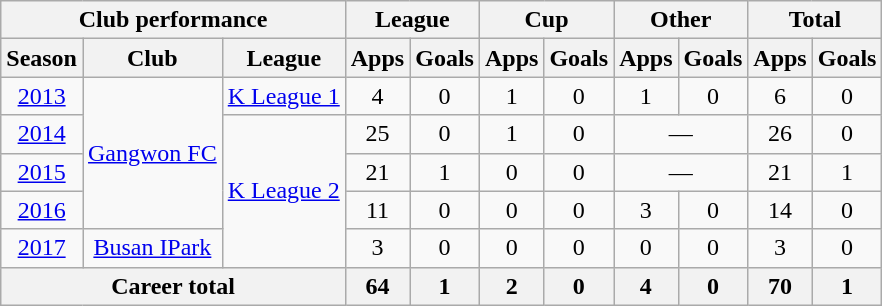<table class="wikitable" style="text-align:center">
<tr>
<th colspan=3>Club performance</th>
<th colspan=2>League</th>
<th colspan=2>Cup</th>
<th colspan=2>Other</th>
<th colspan=2>Total</th>
</tr>
<tr>
<th>Season</th>
<th>Club</th>
<th>League</th>
<th>Apps</th>
<th>Goals</th>
<th>Apps</th>
<th>Goals</th>
<th>Apps</th>
<th>Goals</th>
<th>Apps</th>
<th>Goals</th>
</tr>
<tr>
<td><a href='#'>2013</a></td>
<td rowspan="4"><a href='#'>Gangwon FC</a></td>
<td rowspan="1"><a href='#'>K League 1</a></td>
<td>4</td>
<td>0</td>
<td>1</td>
<td>0</td>
<td>1</td>
<td>0</td>
<td>6</td>
<td>0</td>
</tr>
<tr>
<td><a href='#'>2014</a></td>
<td rowspan="4"><a href='#'>K League 2</a></td>
<td>25</td>
<td>0</td>
<td>1</td>
<td>0</td>
<td colspan="2">—</td>
<td>26</td>
<td>0</td>
</tr>
<tr>
<td><a href='#'>2015</a></td>
<td>21</td>
<td>1</td>
<td>0</td>
<td>0</td>
<td colspan="2">—</td>
<td>21</td>
<td>1</td>
</tr>
<tr>
<td><a href='#'>2016</a></td>
<td>11</td>
<td>0</td>
<td>0</td>
<td>0</td>
<td>3</td>
<td>0</td>
<td>14</td>
<td>0</td>
</tr>
<tr>
<td><a href='#'>2017</a></td>
<td><a href='#'>Busan IPark</a></td>
<td>3</td>
<td>0</td>
<td>0</td>
<td>0</td>
<td>0</td>
<td>0</td>
<td>3</td>
<td>0</td>
</tr>
<tr>
<th colspan=3>Career total</th>
<th>64</th>
<th>1</th>
<th>2</th>
<th>0</th>
<th>4</th>
<th>0</th>
<th>70</th>
<th>1</th>
</tr>
</table>
